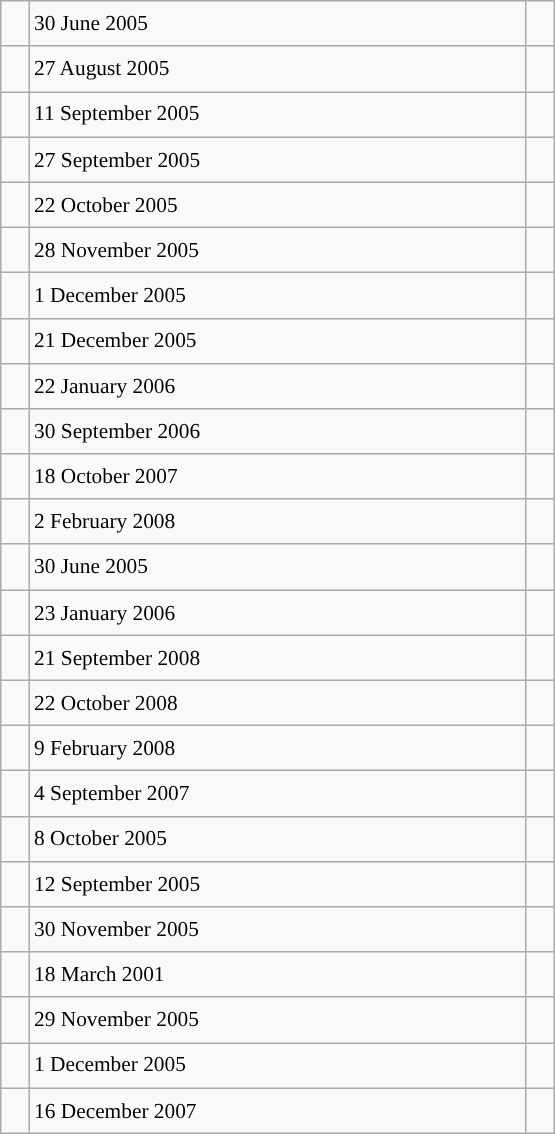<table class="wikitable" style="font-size: 89%; float: left; width: 26em; margin-right: 1em; line-height: 1.65em !important; height: 675px;">
<tr>
<td></td>
<td>30 June 2005</td>
<td></td>
</tr>
<tr>
<td></td>
<td>27 August 2005</td>
<td></td>
</tr>
<tr>
<td></td>
<td>11 September 2005</td>
<td></td>
</tr>
<tr>
<td></td>
<td>27 September 2005</td>
<td></td>
</tr>
<tr>
<td></td>
<td>22 October 2005</td>
<td></td>
</tr>
<tr>
<td></td>
<td>28 November 2005</td>
<td></td>
</tr>
<tr>
<td></td>
<td>1 December 2005</td>
<td></td>
</tr>
<tr>
<td></td>
<td>21 December 2005</td>
<td></td>
</tr>
<tr>
<td></td>
<td>22 January 2006</td>
<td></td>
</tr>
<tr>
<td></td>
<td>30 September 2006</td>
<td></td>
</tr>
<tr>
<td></td>
<td>18 October 2007</td>
<td></td>
</tr>
<tr>
<td></td>
<td>2 February 2008</td>
<td></td>
</tr>
<tr>
<td></td>
<td>30 June 2005</td>
<td></td>
</tr>
<tr>
<td></td>
<td>23 January 2006</td>
<td></td>
</tr>
<tr>
<td></td>
<td>21 September 2008</td>
<td></td>
</tr>
<tr>
<td></td>
<td>22 October 2008</td>
<td></td>
</tr>
<tr>
<td></td>
<td>9 February 2008</td>
<td></td>
</tr>
<tr>
<td></td>
<td>4 September 2007</td>
<td></td>
</tr>
<tr>
<td></td>
<td>8 October 2005</td>
<td></td>
</tr>
<tr>
<td></td>
<td>12 September 2005</td>
<td></td>
</tr>
<tr>
<td></td>
<td>30 November 2005</td>
<td></td>
</tr>
<tr>
<td></td>
<td>18 March 2001</td>
<td></td>
</tr>
<tr>
<td></td>
<td>29 November 2005</td>
<td></td>
</tr>
<tr>
<td></td>
<td>1 December 2005</td>
<td></td>
</tr>
<tr>
<td></td>
<td>16 December 2007</td>
<td></td>
</tr>
</table>
